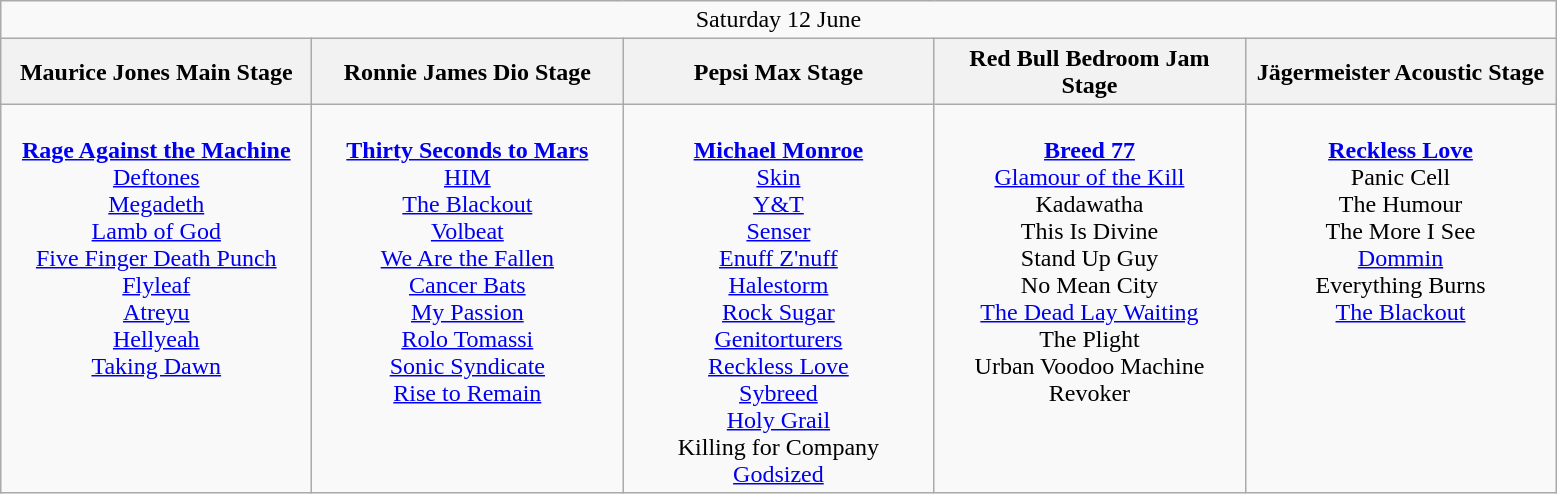<table class="wikitable">
<tr>
<td colspan="5" style="text-align:center;">Saturday 12 June</td>
</tr>
<tr>
<th>Maurice Jones Main Stage</th>
<th>Ronnie James Dio Stage</th>
<th>Pepsi Max Stage</th>
<th>Red Bull Bedroom Jam Stage</th>
<th>Jägermeister Acoustic Stage</th>
</tr>
<tr>
<td style="text-align:center; vertical-align:top; width:200px;"><br><strong><a href='#'>Rage Against the Machine</a></strong><br>
<a href='#'>Deftones</a> <br>
<a href='#'>Megadeth</a> <br>
<a href='#'>Lamb of God</a><br>
<a href='#'>Five Finger Death Punch</a><br>
<a href='#'>Flyleaf</a> <br>
<a href='#'>Atreyu</a> <br>
<a href='#'>Hellyeah</a> <br>
<a href='#'>Taking Dawn</a> <br></td>
<td style="text-align:center; vertical-align:top; width:200px;"><br><strong><a href='#'>Thirty Seconds to Mars</a></strong><br>
<a href='#'>HIM</a><br>
<a href='#'>The Blackout</a><br>
<a href='#'>Volbeat</a><br>
<a href='#'>We Are the Fallen</a><br>
<a href='#'>Cancer Bats</a> <br>
<a href='#'>My Passion</a><br>
<a href='#'>Rolo Tomassi</a> <br>
<a href='#'>Sonic Syndicate</a> <br>
<a href='#'>Rise to Remain</a> <br></td>
<td style="text-align:center; vertical-align:top; width:200px;"><br><strong><a href='#'>Michael Monroe</a></strong><br>
<a href='#'>Skin</a><br>
<a href='#'>Y&T</a><br>
<a href='#'>Senser</a><br>
<a href='#'>Enuff Z'nuff</a><br>
<a href='#'>Halestorm</a><br>
<a href='#'>Rock Sugar</a> <br>
<a href='#'>Genitorturers</a><br>
<a href='#'>Reckless Love</a><br>
<a href='#'>Sybreed</a><br>
<a href='#'>Holy Grail</a><br>
Killing for Company<br>
<a href='#'>Godsized</a><br></td>
<td style="text-align:center; vertical-align:top; width:200px;"><br><strong><a href='#'>Breed 77</a></strong><br>
<a href='#'>Glamour of the Kill</a><br>
Kadawatha <br>
This Is Divine <br>
Stand Up Guy <br>
No Mean City <br>
<a href='#'>The Dead Lay Waiting</a><br>
The Plight <br>
Urban Voodoo Machine <br>
Revoker<br></td>
<td style="text-align:center; vertical-align:top; width:200px;"><br><strong><a href='#'>Reckless Love</a></strong><br>
Panic Cell<br>
The Humour<br>
The More I See<br>
<a href='#'>Dommin</a><br>
Everything Burns<br>
<a href='#'>The Blackout</a><br></td>
</tr>
</table>
